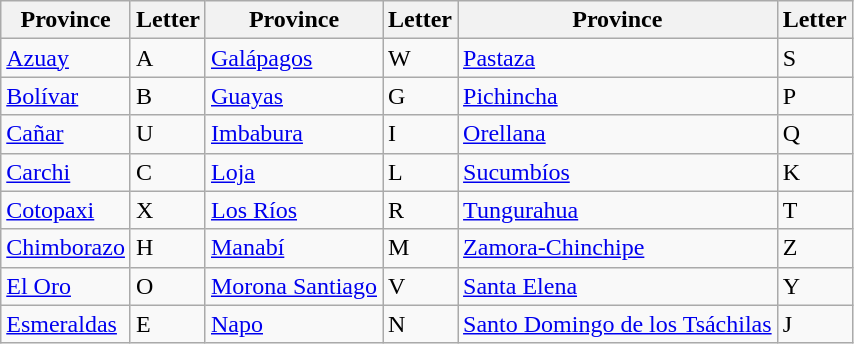<table class="wikitable">
<tr>
<th>Province</th>
<th>Letter</th>
<th>Province</th>
<th>Letter</th>
<th>Province</th>
<th>Letter</th>
</tr>
<tr>
<td><a href='#'>Azuay</a></td>
<td>A</td>
<td><a href='#'>Galápagos</a></td>
<td>W</td>
<td><a href='#'>Pastaza</a></td>
<td>S</td>
</tr>
<tr>
<td><a href='#'>Bolívar</a></td>
<td>B</td>
<td><a href='#'>Guayas</a></td>
<td>G</td>
<td><a href='#'>Pichincha</a></td>
<td>P</td>
</tr>
<tr>
<td><a href='#'>Cañar</a></td>
<td>U</td>
<td><a href='#'>Imbabura</a></td>
<td>I</td>
<td><a href='#'>Orellana</a></td>
<td>Q</td>
</tr>
<tr>
<td><a href='#'>Carchi</a></td>
<td>C</td>
<td><a href='#'>Loja</a></td>
<td>L</td>
<td><a href='#'>Sucumbíos</a></td>
<td>K</td>
</tr>
<tr>
<td><a href='#'>Cotopaxi</a></td>
<td>X</td>
<td><a href='#'>Los Ríos</a></td>
<td>R</td>
<td><a href='#'>Tungurahua</a></td>
<td>T</td>
</tr>
<tr>
<td><a href='#'>Chimborazo</a></td>
<td>H</td>
<td><a href='#'>Manabí</a></td>
<td>M</td>
<td><a href='#'>Zamora-Chinchipe</a></td>
<td>Z</td>
</tr>
<tr>
<td><a href='#'>El Oro</a></td>
<td>O</td>
<td><a href='#'>Morona Santiago</a></td>
<td>V</td>
<td><a href='#'>Santa Elena</a></td>
<td>Y</td>
</tr>
<tr>
<td><a href='#'>Esmeraldas</a></td>
<td>E</td>
<td><a href='#'>Napo</a></td>
<td>N</td>
<td><a href='#'>Santo Domingo de los Tsáchilas</a></td>
<td>J</td>
</tr>
</table>
